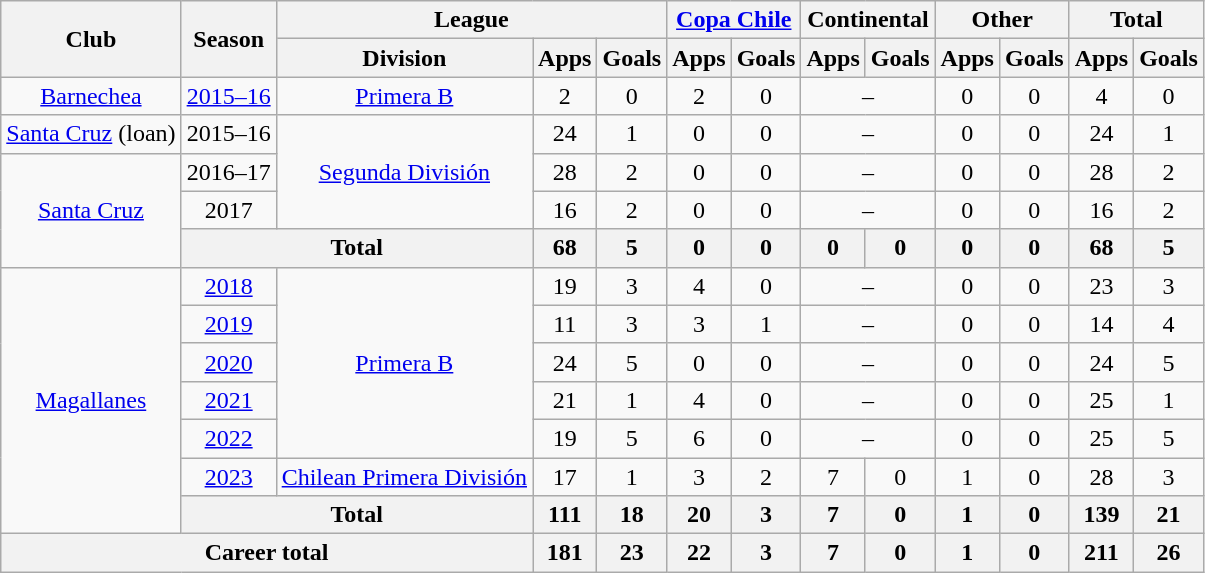<table class=wikitable style=text-align:center>
<tr>
<th rowspan="2">Club</th>
<th rowspan="2">Season</th>
<th colspan="3">League</th>
<th colspan="2"><a href='#'>Copa Chile</a></th>
<th colspan="2">Continental</th>
<th colspan="2">Other</th>
<th colspan="2">Total</th>
</tr>
<tr>
<th>Division</th>
<th>Apps</th>
<th>Goals</th>
<th>Apps</th>
<th>Goals</th>
<th>Apps</th>
<th>Goals</th>
<th>Apps</th>
<th>Goals</th>
<th>Apps</th>
<th>Goals</th>
</tr>
<tr>
<td><a href='#'>Barnechea</a></td>
<td><a href='#'>2015–16</a></td>
<td><a href='#'>Primera B</a></td>
<td>2</td>
<td>0</td>
<td>2</td>
<td>0</td>
<td colspan="2">–</td>
<td>0</td>
<td>0</td>
<td>4</td>
<td>0</td>
</tr>
<tr>
<td><a href='#'>Santa Cruz</a> (loan)</td>
<td>2015–16</td>
<td rowspan="3"><a href='#'>Segunda División</a></td>
<td>24</td>
<td>1</td>
<td>0</td>
<td>0</td>
<td colspan="2">–</td>
<td>0</td>
<td>0</td>
<td>24</td>
<td>1</td>
</tr>
<tr>
<td rowspan="3"><a href='#'>Santa Cruz</a></td>
<td>2016–17</td>
<td>28</td>
<td>2</td>
<td>0</td>
<td>0</td>
<td colspan="2">–</td>
<td>0</td>
<td>0</td>
<td>28</td>
<td>2</td>
</tr>
<tr>
<td>2017</td>
<td>16</td>
<td>2</td>
<td>0</td>
<td>0</td>
<td colspan="2">–</td>
<td>0</td>
<td>0</td>
<td>16</td>
<td>2</td>
</tr>
<tr>
<th colspan="2">Total</th>
<th>68</th>
<th>5</th>
<th>0</th>
<th>0</th>
<th>0</th>
<th>0</th>
<th>0</th>
<th>0</th>
<th>68</th>
<th>5</th>
</tr>
<tr>
<td rowspan="7"><a href='#'>Magallanes</a></td>
<td><a href='#'>2018</a></td>
<td rowspan="5"><a href='#'>Primera B</a></td>
<td>19</td>
<td>3</td>
<td>4</td>
<td>0</td>
<td colspan="2">–</td>
<td>0</td>
<td>0</td>
<td>23</td>
<td>3</td>
</tr>
<tr>
<td><a href='#'>2019</a></td>
<td>11</td>
<td>3</td>
<td>3</td>
<td>1</td>
<td colspan="2">–</td>
<td>0</td>
<td>0</td>
<td>14</td>
<td>4</td>
</tr>
<tr>
<td><a href='#'>2020</a></td>
<td>24</td>
<td>5</td>
<td>0</td>
<td>0</td>
<td colspan="2">–</td>
<td>0</td>
<td>0</td>
<td>24</td>
<td>5</td>
</tr>
<tr>
<td><a href='#'>2021</a></td>
<td>21</td>
<td>1</td>
<td>4</td>
<td>0</td>
<td colspan="2">–</td>
<td>0</td>
<td>0</td>
<td>25</td>
<td>1</td>
</tr>
<tr>
<td><a href='#'>2022</a></td>
<td>19</td>
<td>5</td>
<td>6</td>
<td>0</td>
<td colspan="2">–</td>
<td>0</td>
<td>0</td>
<td>25</td>
<td>5</td>
</tr>
<tr>
<td><a href='#'>2023</a></td>
<td><a href='#'>Chilean Primera División</a></td>
<td>17</td>
<td>1</td>
<td>3</td>
<td>2</td>
<td>7</td>
<td>0</td>
<td>1</td>
<td>0</td>
<td>28</td>
<td>3</td>
</tr>
<tr>
<th colspan="2">Total</th>
<th>111</th>
<th>18</th>
<th>20</th>
<th>3</th>
<th>7</th>
<th>0</th>
<th>1</th>
<th>0</th>
<th>139</th>
<th>21</th>
</tr>
<tr>
<th colspan="3">Career total</th>
<th>181</th>
<th>23</th>
<th>22</th>
<th>3</th>
<th>7</th>
<th>0</th>
<th>1</th>
<th>0</th>
<th>211</th>
<th>26</th>
</tr>
</table>
